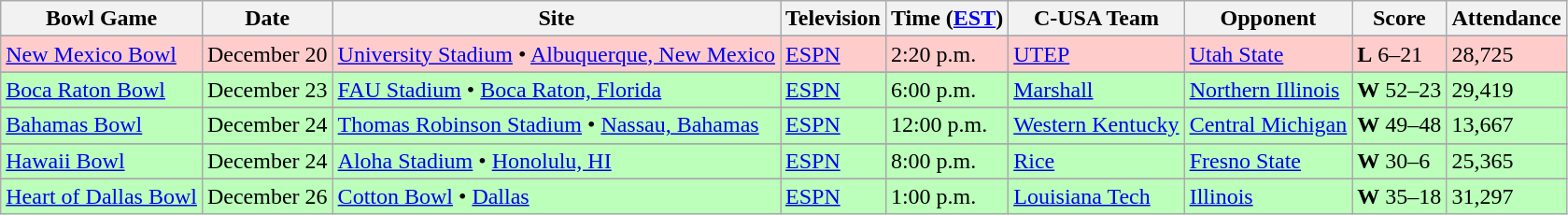<table class="wikitable">
<tr>
<th>Bowl Game</th>
<th>Date</th>
<th>Site</th>
<th>Television</th>
<th>Time (<a href='#'>EST</a>)</th>
<th>C-USA Team</th>
<th>Opponent</th>
<th>Score</th>
<th>Attendance</th>
</tr>
<tr>
</tr>
<tr bgcolor=#ffcccc>
<td><a href='#'>New Mexico Bowl</a></td>
<td>December 20</td>
<td><a href='#'>University Stadium</a> • <a href='#'>Albuquerque, New Mexico</a></td>
<td><a href='#'>ESPN</a></td>
<td>2:20 p.m.</td>
<td><a href='#'>UTEP</a></td>
<td><a href='#'>Utah State</a></td>
<td><strong>L</strong> 6–21</td>
<td>28,725</td>
</tr>
<tr>
</tr>
<tr bgcolor=#bfb>
<td><a href='#'>Boca Raton Bowl</a></td>
<td>December 23</td>
<td><a href='#'>FAU Stadium</a> • <a href='#'>Boca Raton, Florida</a></td>
<td><a href='#'>ESPN</a></td>
<td>6:00 p.m.</td>
<td><a href='#'>Marshall</a></td>
<td><a href='#'>Northern Illinois</a></td>
<td><strong>W</strong> 52–23</td>
<td>29,419</td>
</tr>
<tr>
</tr>
<tr bgcolor=#bfb>
<td><a href='#'>Bahamas Bowl</a></td>
<td>December 24</td>
<td><a href='#'>Thomas Robinson Stadium</a> • <a href='#'>Nassau, Bahamas</a></td>
<td><a href='#'>ESPN</a></td>
<td>12:00 p.m.</td>
<td><a href='#'>Western Kentucky</a></td>
<td><a href='#'>Central Michigan</a></td>
<td><strong>W</strong> 49–48</td>
<td>13,667</td>
</tr>
<tr>
</tr>
<tr bgcolor=#bfb>
<td><a href='#'>Hawaii Bowl</a></td>
<td>December 24</td>
<td><a href='#'>Aloha Stadium</a> • <a href='#'>Honolulu, HI</a></td>
<td><a href='#'>ESPN</a></td>
<td>8:00 p.m.</td>
<td><a href='#'>Rice</a></td>
<td><a href='#'>Fresno State</a></td>
<td><strong>W</strong> 30–6</td>
<td>25,365</td>
</tr>
<tr>
</tr>
<tr bgcolor=#bfb>
<td><a href='#'>Heart of Dallas Bowl</a></td>
<td>December 26</td>
<td><a href='#'>Cotton Bowl</a> • <a href='#'>Dallas</a></td>
<td><a href='#'>ESPN</a></td>
<td>1:00 p.m.</td>
<td><a href='#'>Louisiana Tech</a></td>
<td><a href='#'>Illinois</a></td>
<td><strong>W</strong> 35–18</td>
<td>31,297</td>
</tr>
</table>
